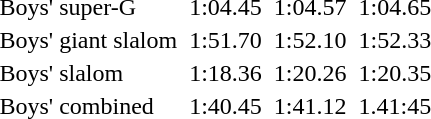<table>
<tr>
<td>Boys' super-G<br></td>
<td></td>
<td>1:04.45</td>
<td></td>
<td>1:04.57</td>
<td></td>
<td>1:04.65</td>
</tr>
<tr>
<td>Boys' giant slalom<br></td>
<td></td>
<td>1:51.70</td>
<td></td>
<td>1:52.10</td>
<td></td>
<td>1:52.33</td>
</tr>
<tr>
<td>Boys' slalom<br></td>
<td></td>
<td>1:18.36</td>
<td></td>
<td>1:20.26</td>
<td></td>
<td>1:20.35</td>
</tr>
<tr>
<td>Boys' combined<br></td>
<td></td>
<td>1:40.45</td>
<td></td>
<td>1:41.12</td>
<td></td>
<td>1.41:45</td>
</tr>
</table>
